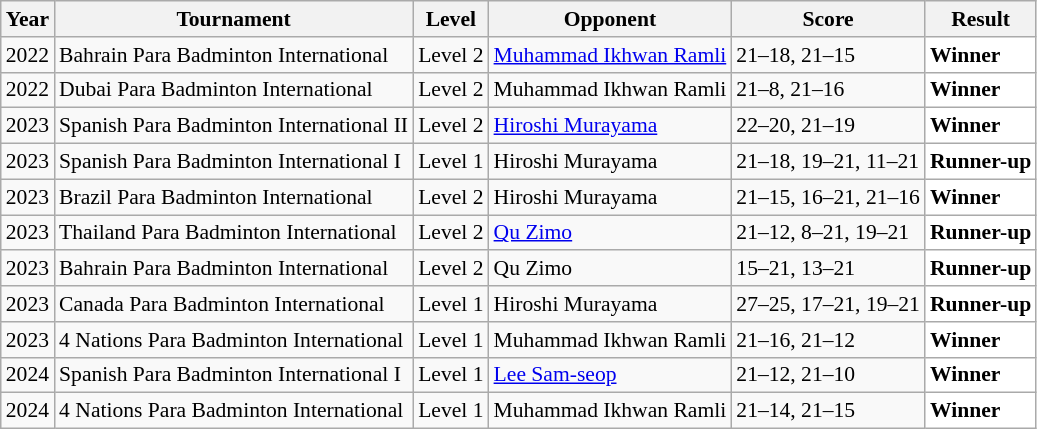<table class="sortable wikitable" style="font-size: 90%;">
<tr>
<th>Year</th>
<th>Tournament</th>
<th>Level</th>
<th>Opponent</th>
<th>Score</th>
<th>Result</th>
</tr>
<tr>
<td align="center">2022</td>
<td align="left">Bahrain Para Badminton International</td>
<td align="left">Level 2</td>
<td align="left"> <a href='#'>Muhammad Ikhwan Ramli</a></td>
<td align="left">21–18, 21–15</td>
<td style="text-align:left; background:white"> <strong>Winner</strong></td>
</tr>
<tr>
<td align="center">2022</td>
<td align="left">Dubai Para Badminton International</td>
<td align="left">Level 2</td>
<td align="left"> Muhammad Ikhwan Ramli</td>
<td align="left">21–8, 21–16</td>
<td style="text-align:left; background:white"> <strong>Winner</strong></td>
</tr>
<tr>
<td align="center">2023</td>
<td align="left">Spanish Para Badminton International II</td>
<td align="left">Level 2</td>
<td align="left"> <a href='#'>Hiroshi Murayama</a></td>
<td align="left">22–20, 21–19</td>
<td style="text-align:left; background:white"> <strong>Winner</strong></td>
</tr>
<tr>
<td align="center">2023</td>
<td align="left">Spanish Para Badminton International I</td>
<td align="left">Level 1</td>
<td align="left"> Hiroshi Murayama</td>
<td align="left">21–18, 19–21, 11–21</td>
<td style="text-align:left; background:white"> <strong>Runner-up</strong></td>
</tr>
<tr>
<td align="center">2023</td>
<td align="left">Brazil Para Badminton International</td>
<td align="left">Level 2</td>
<td align="left"> Hiroshi Murayama</td>
<td align="left">21–15, 16–21, 21–16</td>
<td style="text-align:left; background:white"> <strong>Winner</strong></td>
</tr>
<tr>
<td align="center">2023</td>
<td align="left">Thailand Para Badminton International</td>
<td align="left">Level 2</td>
<td align="left"> <a href='#'>Qu Zimo</a></td>
<td align="left">21–12, 8–21, 19–21</td>
<td style="text-align:left; background:white"> <strong>Runner-up</strong></td>
</tr>
<tr>
<td align="center">2023</td>
<td align="left">Bahrain Para Badminton International</td>
<td align="left">Level 2</td>
<td align="left"> Qu Zimo</td>
<td align="left">15–21, 13–21</td>
<td style="text-align:left; background:white"> <strong>Runner-up</strong></td>
</tr>
<tr>
<td align="center">2023</td>
<td align="left">Canada Para Badminton International</td>
<td align="left">Level 1</td>
<td align="left"> Hiroshi Murayama</td>
<td align="left">27–25, 17–21, 19–21</td>
<td style="text-align:left; background:white"> <strong>Runner-up</strong></td>
</tr>
<tr>
<td align="center">2023</td>
<td align="left">4 Nations Para Badminton International</td>
<td align="left">Level 1</td>
<td align="left"> Muhammad Ikhwan Ramli</td>
<td align="left">21–16, 21–12</td>
<td style="text-align:left; background:white"> <strong>Winner</strong></td>
</tr>
<tr>
<td align="center">2024</td>
<td align="left">Spanish Para Badminton International I</td>
<td align="left">Level 1</td>
<td align="left"> <a href='#'>Lee Sam-seop</a></td>
<td align="left">21–12, 21–10</td>
<td style="text-align:left; background:white"> <strong>Winner</strong></td>
</tr>
<tr>
<td align="center">2024</td>
<td align="left">4 Nations Para Badminton International</td>
<td align="left">Level 1</td>
<td align="left"> Muhammad Ikhwan Ramli</td>
<td align="left">21–14, 21–15</td>
<td style="text-align:left; background:white"> <strong>Winner</strong></td>
</tr>
</table>
